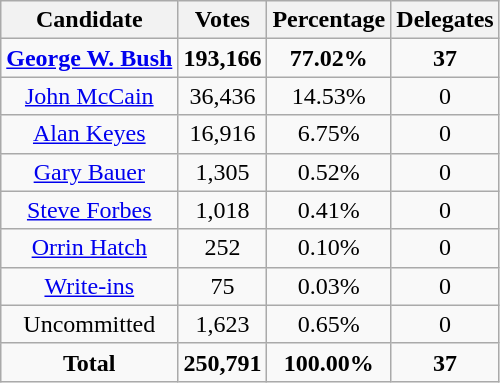<table class="wikitable" style="text-align:center;">
<tr>
<th>Candidate</th>
<th>Votes</th>
<th>Percentage</th>
<th>Delegates</th>
</tr>
<tr>
<td><strong><a href='#'>George W. Bush</a></strong></td>
<td><strong>193,166</strong></td>
<td><strong>77.02%</strong></td>
<td><strong>37</strong></td>
</tr>
<tr>
<td><a href='#'>John McCain</a></td>
<td>36,436</td>
<td>14.53%</td>
<td>0</td>
</tr>
<tr>
<td><a href='#'>Alan Keyes</a></td>
<td>16,916</td>
<td>6.75%</td>
<td>0</td>
</tr>
<tr>
<td><a href='#'>Gary Bauer</a></td>
<td>1,305</td>
<td>0.52%</td>
<td>0</td>
</tr>
<tr>
<td><a href='#'>Steve Forbes</a></td>
<td>1,018</td>
<td>0.41%</td>
<td>0</td>
</tr>
<tr>
<td><a href='#'>Orrin Hatch</a></td>
<td>252</td>
<td>0.10%</td>
<td>0</td>
</tr>
<tr>
<td><a href='#'>Write-ins</a></td>
<td>75</td>
<td>0.03%</td>
<td>0</td>
</tr>
<tr>
<td>Uncommitted</td>
<td>1,623</td>
<td>0.65%</td>
<td>0</td>
</tr>
<tr>
<td><strong>Total</strong></td>
<td><strong>250,791</strong></td>
<td><strong>100.00%</strong></td>
<td><strong>37</strong></td>
</tr>
</table>
